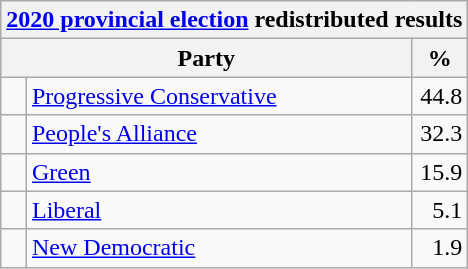<table class="wikitable">
<tr>
<th colspan="4"><a href='#'>2020 provincial election</a> redistributed results</th>
</tr>
<tr>
<th bgcolor="#DDDDFF" width="130px" colspan="2">Party</th>
<th bgcolor="#DDDDFF" width="30px">%</th>
</tr>
<tr>
<td> </td>
<td><a href='#'>Progressive Conservative</a></td>
<td align=right>44.8</td>
</tr>
<tr>
<td> </td>
<td><a href='#'>People's Alliance</a></td>
<td align=right>32.3</td>
</tr>
<tr>
<td> </td>
<td><a href='#'>Green</a></td>
<td align=right>15.9</td>
</tr>
<tr>
<td> </td>
<td><a href='#'>Liberal</a></td>
<td align=right>5.1</td>
</tr>
<tr>
<td> </td>
<td><a href='#'>New Democratic</a></td>
<td align=right>1.9</td>
</tr>
</table>
